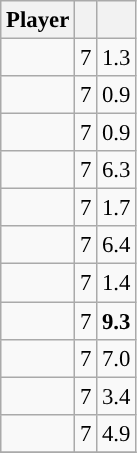<table class="wikitable sortable" style="font-size:95%; text-align:right;">
<tr>
<th>Player</th>
<th></th>
<th></th>
</tr>
<tr>
<td><strong></strong></td>
<td>7</td>
<td>1.3</td>
</tr>
<tr>
<td><strong></strong></td>
<td>7</td>
<td>0.9</td>
</tr>
<tr>
<td><strong></strong></td>
<td>7</td>
<td>0.9</td>
</tr>
<tr>
<td><strong></strong></td>
<td>7</td>
<td>6.3</td>
</tr>
<tr>
<td><strong></strong></td>
<td>7</td>
<td>1.7</td>
</tr>
<tr>
<td><strong></strong></td>
<td>7</td>
<td>6.4</td>
</tr>
<tr>
<td><strong></strong></td>
<td>7</td>
<td>1.4</td>
</tr>
<tr>
<td><strong></strong></td>
<td>7</td>
<td><strong>9.3</strong></td>
</tr>
<tr>
<td><strong></strong></td>
<td>7</td>
<td>7.0</td>
</tr>
<tr>
<td><strong></strong></td>
<td>7</td>
<td>3.4</td>
</tr>
<tr>
<td><strong></strong></td>
<td>7</td>
<td>4.9</td>
</tr>
<tr>
</tr>
</table>
